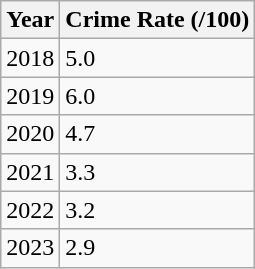<table class="wikitable">
<tr>
<th>Year</th>
<th>Crime Rate (/100)</th>
</tr>
<tr>
<td>2018</td>
<td>5.0</td>
</tr>
<tr>
<td>2019</td>
<td>6.0</td>
</tr>
<tr>
<td>2020</td>
<td>4.7</td>
</tr>
<tr>
<td>2021</td>
<td>3.3</td>
</tr>
<tr>
<td>2022</td>
<td>3.2</td>
</tr>
<tr>
<td>2023</td>
<td>2.9</td>
</tr>
</table>
